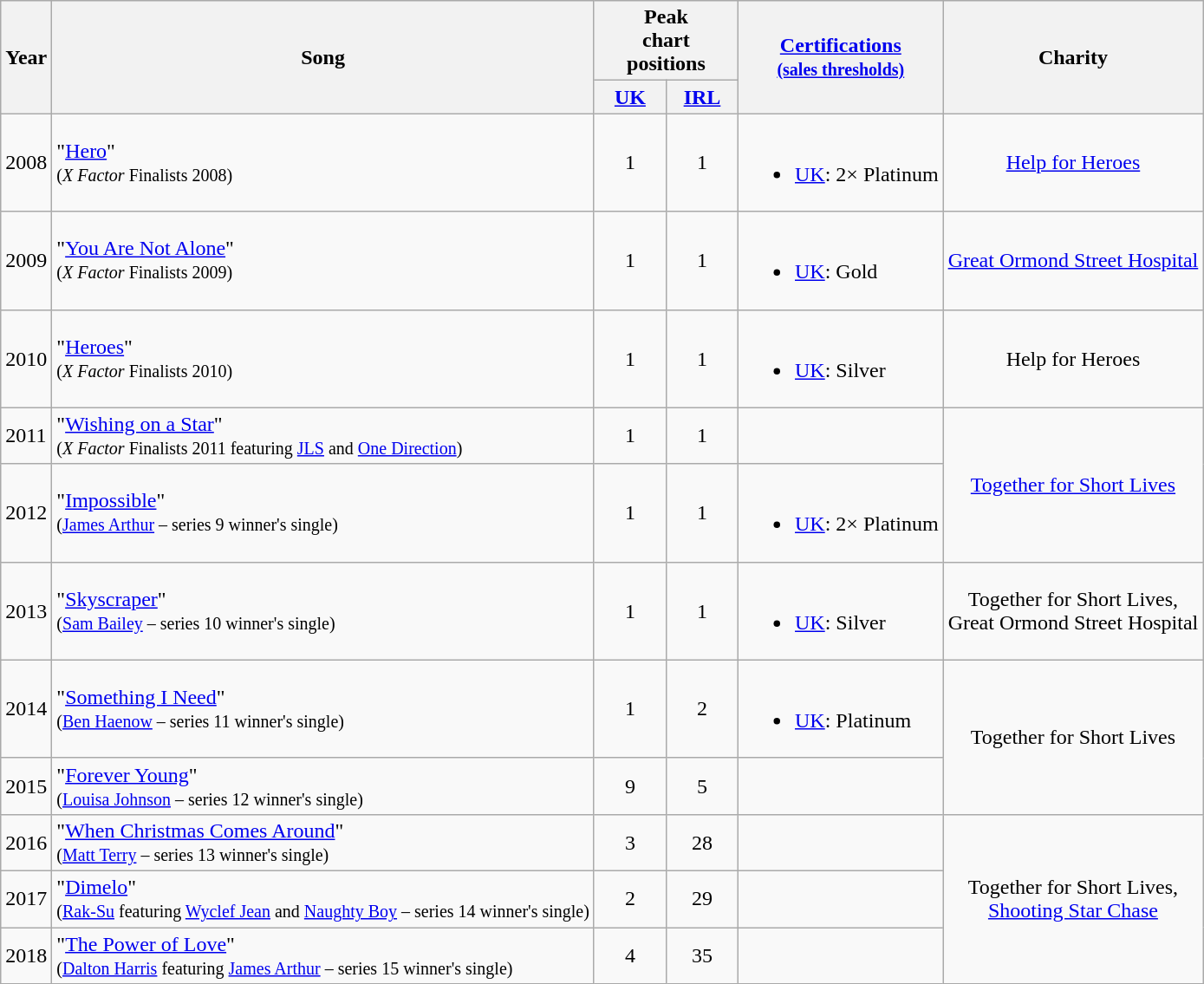<table class="wikitable">
<tr>
<th rowspan="2">Year</th>
<th rowspan="2">Song</th>
<th colspan="2">Peak<br>chart<br>positions</th>
<th rowspan="2"><a href='#'>Certifications</a><br><small><a href='#'>(sales thresholds)</a></small></th>
<th rowspan="2">Charity</th>
</tr>
<tr>
<th style="width:3em;"><a href='#'>UK</a></th>
<th style="width:3em;"><a href='#'>IRL</a></th>
</tr>
<tr>
<td>2008</td>
<td style="text-align:left;">"<a href='#'>Hero</a>"<br><small>(<em>X Factor</em> Finalists 2008)</small></td>
<td style="text-align:center;">1</td>
<td style="text-align:center;">1</td>
<td style="text-align:left;"><br><ul><li><a href='#'>UK</a>: 2× Platinum</li></ul></td>
<td style="text-align:center;"><a href='#'>Help for Heroes</a></td>
</tr>
<tr>
<td>2009</td>
<td style="text-align:left;">"<a href='#'>You Are Not Alone</a>"<br><small>(<em>X Factor</em> Finalists 2009)</small></td>
<td style="text-align:center;">1</td>
<td style="text-align:center;">1</td>
<td style="text-align:left;"><br><ul><li><a href='#'>UK</a>: Gold</li></ul></td>
<td style="text-align:center;"><a href='#'>Great Ormond Street Hospital</a></td>
</tr>
<tr>
<td>2010</td>
<td style="text-align:left;">"<a href='#'>Heroes</a>"<br><small>(<em>X Factor</em> Finalists 2010)</small></td>
<td style="text-align:center;">1</td>
<td style="text-align:center;">1</td>
<td style="text-align:left;"><br><ul><li><a href='#'>UK</a>: Silver</li></ul></td>
<td style="text-align:center;">Help for Heroes</td>
</tr>
<tr>
<td>2011</td>
<td style="text-align:left;">"<a href='#'>Wishing on a Star</a>"<br><small>(<em>X Factor</em> Finalists 2011 featuring <a href='#'>JLS</a> and <a href='#'>One Direction</a>)</small></td>
<td style="text-align:center;">1</td>
<td style="text-align:center;">1</td>
<td style="text-align:left;"></td>
<td rowspan="2" style="text-align:center;"><a href='#'>Together for Short Lives</a></td>
</tr>
<tr>
<td>2012</td>
<td style="text-align:left;">"<a href='#'>Impossible</a>"<br><small>(<a href='#'>James Arthur</a> – series 9 winner's single)</small></td>
<td style="text-align:center;">1</td>
<td style="text-align:center;">1</td>
<td style="text-align:left;"><br><ul><li><a href='#'>UK</a>: 2× Platinum</li></ul></td>
</tr>
<tr>
<td>2013</td>
<td style="text-align:left;">"<a href='#'>Skyscraper</a>"<br><small>(<a href='#'>Sam Bailey</a> – series 10 winner's single)</small></td>
<td style="text-align:center;">1</td>
<td style="text-align:center;">1</td>
<td style="text-align:left;"><br><ul><li><a href='#'>UK</a>: Silver</li></ul></td>
<td style="text-align:center;">Together for Short Lives,<br>Great Ormond Street Hospital</td>
</tr>
<tr>
<td>2014</td>
<td>"<a href='#'>Something I Need</a>"<br><small>(<a href='#'>Ben Haenow</a> – series 11 winner's single)</small></td>
<td style="text-align:center;">1</td>
<td style="text-align:center;">2</td>
<td style="text-align:left;"><br><ul><li><a href='#'>UK</a>: Platinum</li></ul></td>
<td rowspan="2" style="text-align:center;">Together for Short Lives</td>
</tr>
<tr>
<td>2015</td>
<td>"<a href='#'>Forever Young</a>"<br><small>(<a href='#'>Louisa Johnson</a> – series 12 winner's single)</small></td>
<td style="text-align:center;">9</td>
<td style="text-align:center;">5</td>
<td></td>
</tr>
<tr>
<td>2016</td>
<td>"<a href='#'>When Christmas Comes Around</a>"<br><small>(<a href='#'>Matt Terry</a> – series 13 winner's single)</small></td>
<td style="text-align:center;">3</td>
<td style="text-align:center;">28</td>
<td></td>
<td rowspan="3" style="text-align:center;">Together for Short Lives,<br><a href='#'>Shooting Star Chase</a></td>
</tr>
<tr>
<td>2017</td>
<td>"<a href='#'>Dimelo</a>"<br><small>(<a href='#'>Rak-Su</a> featuring <a href='#'>Wyclef Jean</a> and <a href='#'>Naughty Boy</a> – series 14 winner's single)</small></td>
<td style="text-align:center;">2</td>
<td style="text-align:center;">29</td>
<td></td>
</tr>
<tr>
<td>2018</td>
<td>"<a href='#'>The Power of Love</a>"<br><small>(<a href='#'>Dalton Harris</a> featuring <a href='#'>James Arthur</a> – series 15 winner's single)</small></td>
<td style="text-align:center;">4</td>
<td style="text-align:center;">35</td>
<td></td>
</tr>
</table>
